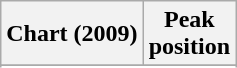<table class="wikitable sortable plainrowheaders">
<tr>
<th>Chart (2009)</th>
<th>Peak<br>position</th>
</tr>
<tr>
</tr>
<tr>
</tr>
</table>
